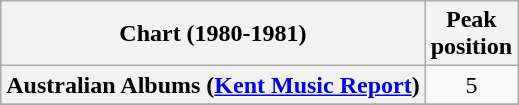<table class="wikitable sortable plainrowheaders" style="text-align:center">
<tr>
<th scope="col">Chart (1980-1981)</th>
<th scope="col">Peak<br> position</th>
</tr>
<tr>
<th scope="row">Australian Albums (<a href='#'>Kent Music Report</a>)</th>
<td align="center">5</td>
</tr>
<tr>
</tr>
<tr>
</tr>
<tr>
</tr>
</table>
